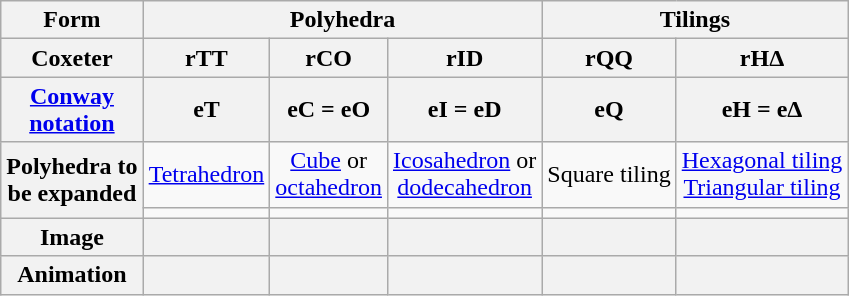<table class=wikitable>
<tr>
<th>Form</th>
<th colspan=3>Polyhedra</th>
<th colspan=2>Tilings</th>
</tr>
<tr>
<th>Coxeter</th>
<th>rTT</th>
<th>rCO</th>
<th>rID</th>
<th>rQQ</th>
<th>rHΔ</th>
</tr>
<tr>
<th><a href='#'>Conway<br>notation</a></th>
<th>eT</th>
<th>eC = eO</th>
<th>eI = eD</th>
<th>eQ</th>
<th>eH = eΔ</th>
</tr>
<tr align=center>
<th rowspan=2>Polyhedra to<br>be expanded</th>
<td><a href='#'>Tetrahedron</a></td>
<td><a href='#'>Cube</a> or<br><a href='#'>octahedron</a></td>
<td><a href='#'>Icosahedron</a> or<br><a href='#'>dodecahedron</a></td>
<td>Square tiling</td>
<td><a href='#'>Hexagonal tiling</a><br><a href='#'>Triangular tiling</a></td>
</tr>
<tr align=center>
<td></td>
<td></td>
<td></td>
<td></td>
<td></td>
</tr>
<tr>
<th>Image</th>
<th></th>
<th></th>
<th></th>
<th></th>
<th></th>
</tr>
<tr>
<th>Animation</th>
<th></th>
<th></th>
<th></th>
<th></th>
<th></th>
</tr>
</table>
